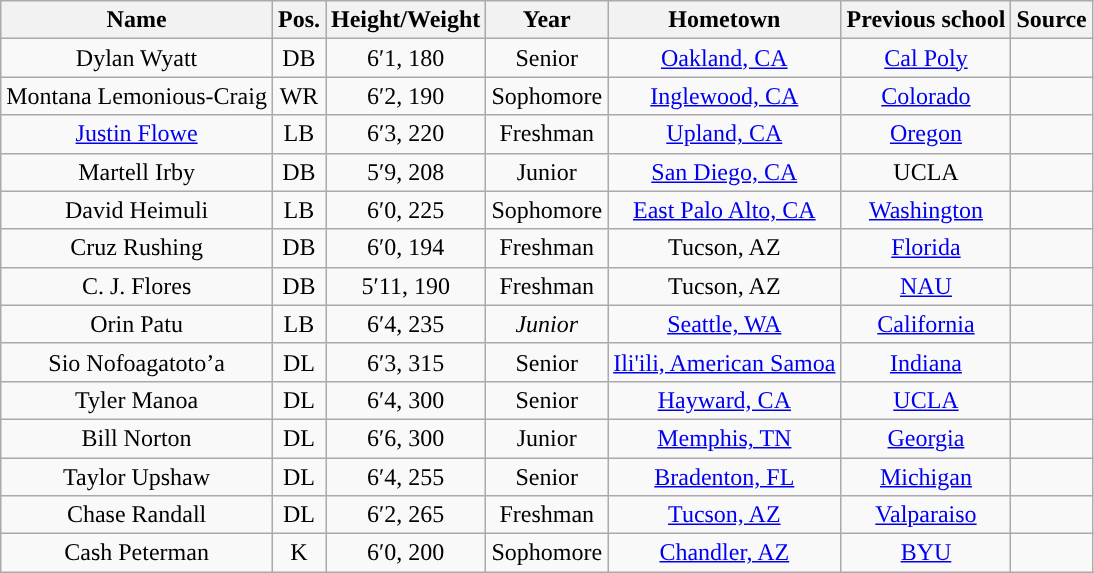<table class="wikitable sortable sortable" style="text-align: center">
<tr style="text-align:center">
<th style="text-align:center; ">Name</th>
<th style="text-align:center; ">Pos.</th>
<th style="text-align:center; ">Height/Weight</th>
<th style="text-align:center; ">Year</th>
<th style="text-align:center; ">Hometown</th>
<th style="text-align:center; ">Previous school</th>
<th style="text-align:center; ">Source</th>
</tr>
<tr>
<td>Dylan Wyatt</td>
<td>DB</td>
<td>6′1, 180</td>
<td>Senior</td>
<td><a href='#'>Oakland, CA</a></td>
<td><a href='#'>Cal Poly</a></td>
<td></td>
</tr>
<tr>
<td>Montana Lemonious-Craig</td>
<td>WR</td>
<td>6′2, 190</td>
<td>Sophomore</td>
<td><a href='#'>Inglewood, CA</a></td>
<td><a href='#'>Colorado</a></td>
<td></td>
</tr>
<tr>
<td><a href='#'>Justin Flowe</a></td>
<td>LB</td>
<td>6′3, 220</td>
<td>Freshman</td>
<td><a href='#'>Upland, CA</a></td>
<td><a href='#'>Oregon</a></td>
<td></td>
</tr>
<tr>
<td>Martell Irby</td>
<td>DB</td>
<td>5′9, 208</td>
<td>Junior</td>
<td><a href='#'>San Diego, CA</a></td>
<td>UCLA</td>
<td></td>
</tr>
<tr>
<td>David Heimuli</td>
<td>LB</td>
<td>6′0, 225</td>
<td>Sophomore</td>
<td><a href='#'>East Palo Alto, CA</a></td>
<td><a href='#'>Washington</a></td>
<td></td>
</tr>
<tr>
<td>Cruz Rushing</td>
<td>DB</td>
<td>6′0, 194</td>
<td>Freshman</td>
<td>Tucson, AZ</td>
<td><a href='#'>Florida</a></td>
<td></td>
</tr>
<tr>
<td>C. J. Flores</td>
<td>DB</td>
<td>5′11, 190</td>
<td>Freshman</td>
<td>Tucson, AZ</td>
<td><a href='#'>NAU</a></td>
<td></td>
</tr>
<tr>
<td>Orin Patu</td>
<td>LB</td>
<td>6′4, 235</td>
<td><em> Junior</em></td>
<td><a href='#'>Seattle, WA</a></td>
<td><a href='#'>California</a></td>
<td></td>
</tr>
<tr>
<td>Sio Nofoagatoto’a</td>
<td>DL</td>
<td>6′3, 315</td>
<td>Senior</td>
<td><a href='#'>Ili'ili, American Samoa</a></td>
<td><a href='#'>Indiana</a></td>
<td></td>
</tr>
<tr>
<td>Tyler Manoa</td>
<td>DL</td>
<td>6′4, 300</td>
<td>Senior</td>
<td><a href='#'>Hayward, CA</a></td>
<td><a href='#'>UCLA</a></td>
<td></td>
</tr>
<tr>
<td>Bill Norton</td>
<td>DL</td>
<td>6′6, 300</td>
<td>Junior</td>
<td><a href='#'>Memphis, TN</a></td>
<td><a href='#'>Georgia</a></td>
<td></td>
</tr>
<tr>
<td>Taylor Upshaw</td>
<td>DL</td>
<td>6′4, 255</td>
<td>Senior</td>
<td><a href='#'>Bradenton, FL</a></td>
<td><a href='#'>Michigan</a></td>
<td></td>
</tr>
<tr>
<td>Chase Randall</td>
<td>DL</td>
<td>6′2, 265</td>
<td>Freshman</td>
<td><a href='#'>Tucson, AZ</a></td>
<td><a href='#'>Valparaiso</a></td>
<td></td>
</tr>
<tr>
<td>Cash Peterman</td>
<td>K</td>
<td>6′0, 200</td>
<td>Sophomore</td>
<td><a href='#'>Chandler, AZ</a></td>
<td><a href='#'>BYU</a></td>
<td></td>
</tr>
</table>
